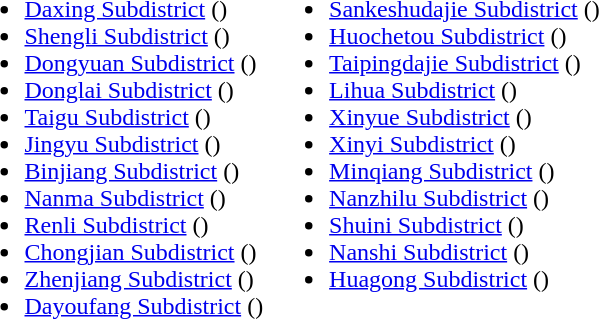<table>
<tr>
<td valign="top"><br><ul><li><a href='#'>Daxing Subdistrict</a> ()</li><li><a href='#'>Shengli Subdistrict</a> ()</li><li><a href='#'>Dongyuan Subdistrict</a> ()</li><li><a href='#'>Donglai Subdistrict</a> ()</li><li><a href='#'>Taigu Subdistrict</a> ()</li><li><a href='#'>Jingyu Subdistrict</a> ()</li><li><a href='#'>Binjiang Subdistrict</a> ()</li><li><a href='#'>Nanma Subdistrict</a> ()</li><li><a href='#'>Renli Subdistrict</a> ()</li><li><a href='#'>Chongjian Subdistrict</a> ()</li><li><a href='#'>Zhenjiang Subdistrict</a> ()</li><li><a href='#'>Dayoufang Subdistrict</a> ()</li></ul></td>
<td valign="top"><br><ul><li><a href='#'>Sankeshudajie Subdistrict</a> ()</li><li><a href='#'>Huochetou Subdistrict</a> ()</li><li><a href='#'>Taipingdajie Subdistrict</a> ()</li><li><a href='#'>Lihua Subdistrict</a> ()</li><li><a href='#'>Xinyue Subdistrict</a> ()</li><li><a href='#'>Xinyi Subdistrict</a> ()</li><li><a href='#'>Minqiang Subdistrict</a> ()</li><li><a href='#'>Nanzhilu Subdistrict</a> ()</li><li><a href='#'>Shuini Subdistrict</a> ()</li><li><a href='#'>Nanshi Subdistrict</a> ()</li><li><a href='#'>Huagong Subdistrict</a> ()</li></ul></td>
</tr>
</table>
